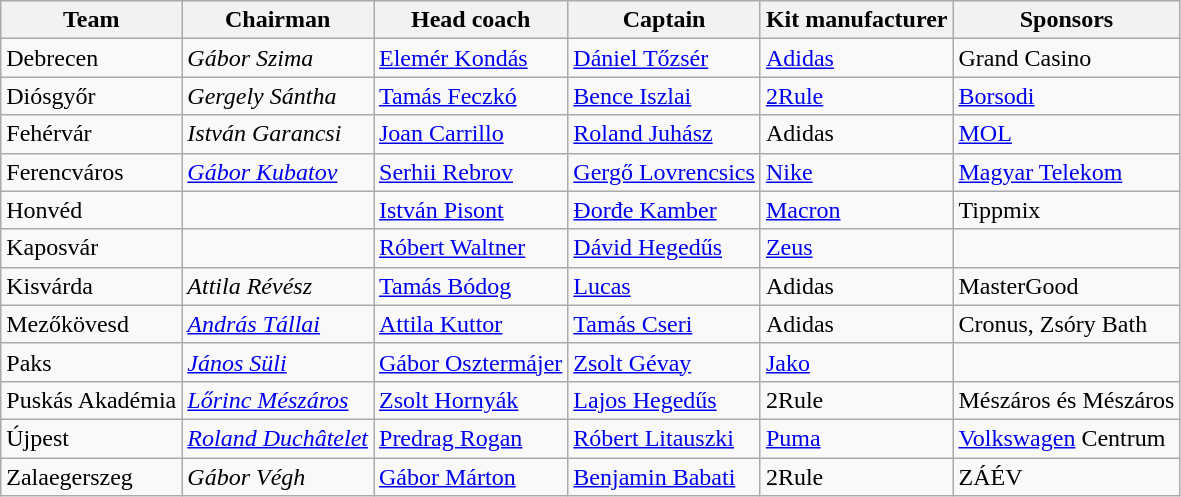<table class="wikitable sortable">
<tr>
<th>Team</th>
<th>Chairman</th>
<th>Head coach</th>
<th>Captain</th>
<th>Kit manufacturer</th>
<th>Sponsors</th>
</tr>
<tr>
<td>Debrecen</td>
<td> <em>Gábor Szima</em></td>
<td> <a href='#'>Elemér Kondás</a></td>
<td> <a href='#'>Dániel Tőzsér</a></td>
<td> <a href='#'>Adidas</a></td>
<td>Grand Casino</td>
</tr>
<tr>
<td>Diósgyőr</td>
<td> <em>Gergely Sántha</em></td>
<td> <a href='#'>Tamás Feczkó</a></td>
<td> <a href='#'>Bence Iszlai</a></td>
<td> <a href='#'>2Rule</a></td>
<td><a href='#'>Borsodi</a></td>
</tr>
<tr>
<td>Fehérvár</td>
<td> <em>István Garancsi</em></td>
<td> <a href='#'>Joan Carrillo</a></td>
<td> <a href='#'>Roland Juhász</a></td>
<td> Adidas</td>
<td><a href='#'>MOL</a></td>
</tr>
<tr>
<td>Ferencváros</td>
<td> <em><a href='#'>Gábor Kubatov</a></em></td>
<td> <a href='#'>Serhii Rebrov</a></td>
<td> <a href='#'>Gergő Lovrencsics</a></td>
<td> <a href='#'>Nike</a></td>
<td><a href='#'>Magyar Telekom</a></td>
</tr>
<tr>
<td>Honvéd</td>
<td></td>
<td> <a href='#'>István Pisont</a></td>
<td> <a href='#'>Đorđe Kamber</a></td>
<td> <a href='#'>Macron</a></td>
<td>Tippmix</td>
</tr>
<tr>
<td>Kaposvár</td>
<td></td>
<td> <a href='#'>Róbert Waltner</a></td>
<td> <a href='#'>Dávid Hegedűs</a></td>
<td> <a href='#'>Zeus</a></td>
<td></td>
</tr>
<tr>
<td>Kisvárda</td>
<td> <em>Attila Révész</em></td>
<td> <a href='#'>Tamás Bódog</a></td>
<td> <a href='#'>Lucas</a></td>
<td> Adidas</td>
<td>MasterGood</td>
</tr>
<tr>
<td>Mezőkövesd</td>
<td> <em><a href='#'>András Tállai</a></em></td>
<td> <a href='#'>Attila Kuttor</a></td>
<td> <a href='#'>Tamás Cseri</a></td>
<td> Adidas</td>
<td>Cronus, Zsóry Bath</td>
</tr>
<tr>
<td>Paks</td>
<td> <em><a href='#'>János Süli</a></em></td>
<td> <a href='#'>Gábor Osztermájer</a></td>
<td> <a href='#'>Zsolt Gévay</a></td>
<td> <a href='#'>Jako</a></td>
<td></td>
</tr>
<tr>
<td>Puskás Akadémia</td>
<td> <em><a href='#'>Lőrinc Mészáros</a></em></td>
<td> <a href='#'>Zsolt Hornyák</a></td>
<td> <a href='#'>Lajos Hegedűs</a></td>
<td> 2Rule</td>
<td>Mészáros és Mészáros</td>
</tr>
<tr>
<td>Újpest</td>
<td> <em><a href='#'>Roland Duchâtelet</a></em></td>
<td> <a href='#'>Predrag Rogan</a></td>
<td> <a href='#'>Róbert Litauszki</a></td>
<td> <a href='#'>Puma</a></td>
<td><a href='#'>Volkswagen</a> Centrum</td>
</tr>
<tr>
<td>Zalaegerszeg</td>
<td> <em>Gábor Végh</em></td>
<td> <a href='#'>Gábor Márton</a></td>
<td> <a href='#'>Benjamin Babati</a></td>
<td> 2Rule</td>
<td>ZÁÉV</td>
</tr>
</table>
